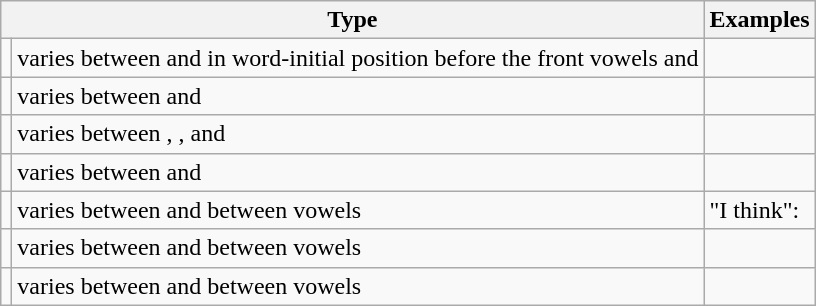<table class="wikitable">
<tr>
<th colspan=2>Type</th>
<th>Examples</th>
</tr>
<tr>
<td></td>
<td>varies between  and  in word-initial position before the front vowels  and </td>
<td></td>
</tr>
<tr>
<td></td>
<td>varies between  and </td>
<td></td>
</tr>
<tr>
<td></td>
<td>varies between , ,  and </td>
<td></td>
</tr>
<tr>
<td></td>
<td>varies between  and </td>
<td></td>
</tr>
<tr>
<td></td>
<td>varies between  and  between vowels</td>
<td> "I think": </td>
</tr>
<tr>
<td></td>
<td>varies between  and  between vowels</td>
<td></td>
</tr>
<tr>
<td></td>
<td>varies between  and  between vowels</td>
<td></td>
</tr>
</table>
